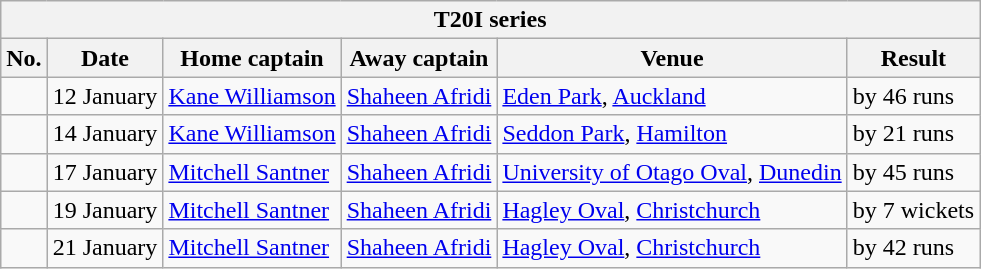<table class="wikitable">
<tr>
<th colspan="9">T20I series</th>
</tr>
<tr>
<th>No.</th>
<th>Date</th>
<th>Home captain</th>
<th>Away captain</th>
<th>Venue</th>
<th>Result</th>
</tr>
<tr>
<td></td>
<td>12 January</td>
<td><a href='#'>Kane Williamson</a></td>
<td><a href='#'>Shaheen Afridi</a></td>
<td><a href='#'>Eden Park</a>, <a href='#'>Auckland</a></td>
<td> by 46 runs</td>
</tr>
<tr>
<td></td>
<td>14 January</td>
<td><a href='#'>Kane Williamson</a></td>
<td><a href='#'>Shaheen Afridi</a></td>
<td><a href='#'>Seddon Park</a>, <a href='#'>Hamilton</a></td>
<td> by 21 runs</td>
</tr>
<tr>
<td></td>
<td>17 January</td>
<td><a href='#'>Mitchell Santner</a></td>
<td><a href='#'>Shaheen Afridi</a></td>
<td><a href='#'>University of Otago Oval</a>, <a href='#'>Dunedin</a></td>
<td> by 45 runs</td>
</tr>
<tr>
<td></td>
<td>19 January</td>
<td><a href='#'>Mitchell Santner</a></td>
<td><a href='#'>Shaheen Afridi</a></td>
<td><a href='#'>Hagley Oval</a>, <a href='#'>Christchurch</a></td>
<td> by 7 wickets</td>
</tr>
<tr>
<td></td>
<td>21 January</td>
<td><a href='#'>Mitchell Santner</a></td>
<td><a href='#'>Shaheen Afridi</a></td>
<td><a href='#'>Hagley Oval</a>, <a href='#'>Christchurch</a></td>
<td> by 42 runs</td>
</tr>
</table>
